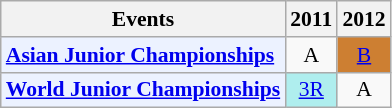<table class="wikitable" style="font-size: 90%; text-align:center">
<tr>
<th>Events</th>
<th>2011</th>
<th>2012</th>
</tr>
<tr>
<td bgcolor="#ECF2FF"; align="left"><strong><a href='#'>Asian Junior Championships</a></strong></td>
<td>A</td>
<td bgcolor=CD7F32><a href='#'>B</a></td>
</tr>
<tr>
<td bgcolor="#ECF2FF"; align="left"><strong><a href='#'>World Junior Championships</a></strong></td>
<td bgcolor=AFEEEE><a href='#'>3R</a></td>
<td>A</td>
</tr>
</table>
